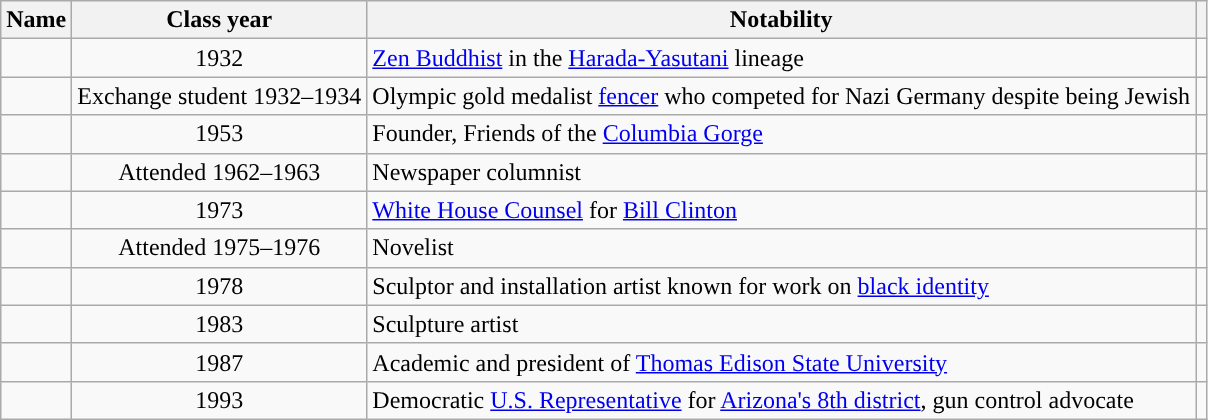<table class="wikitable sortable" style="border:2px solid #">
<tr>
<th scope="col">Name</th>
<th scope="col">Class year</th>
<th scope="col">Notability</th>
<th scope="col"></th>
</tr>
<tr>
<td></td>
<td style="text-align:center;">1932</td>
<td><a href='#'>Zen Buddhist</a> in the <a href='#'>Harada-Yasutani</a> lineage</td>
<td style="text-align:center;"></td>
</tr>
<tr>
<td></td>
<td style="text-align:center;">Exchange student 1932–1934</td>
<td>Olympic gold medalist <a href='#'>fencer</a> who competed for Nazi Germany despite being Jewish</td>
<td style="text-align:center;"></td>
</tr>
<tr>
<td></td>
<td style="text-align:center;">1953</td>
<td>Founder, Friends of the <a href='#'>Columbia Gorge</a></td>
<td style="text-align:center;"></td>
</tr>
<tr>
<td></td>
<td style="text-align:center;">Attended 1962–1963</td>
<td>Newspaper columnist</td>
<td style="text-align:center;"></td>
</tr>
<tr>
<td></td>
<td style="text-align:center;">1973</td>
<td><a href='#'>White House Counsel</a> for <a href='#'>Bill Clinton</a></td>
<td style="text-align:center;"></td>
</tr>
<tr>
<td></td>
<td style="text-align:center;">Attended 1975–1976</td>
<td>Novelist</td>
<td style="text-align:center;"></td>
</tr>
<tr>
<td></td>
<td style="text-align:center;">1978</td>
<td>Sculptor and installation artist known for work on <a href='#'>black identity</a></td>
<td style="text-align:center;"></td>
</tr>
<tr>
<td></td>
<td style="text-align:center;">1983</td>
<td>Sculpture artist</td>
<td style="text-align:center;"></td>
</tr>
<tr>
<td></td>
<td style="text-align:center;">1987</td>
<td>Academic and president of <a href='#'>Thomas Edison State University</a></td>
<td style="text-align:center;"></td>
</tr>
<tr>
<td></td>
<td style="text-align:center;">1993</td>
<td>Democratic <a href='#'>U.S. Representative</a> for <a href='#'>Arizona's 8th district</a>, gun control advocate</td>
<td style="text-align:center;"></td>
</tr>
</table>
